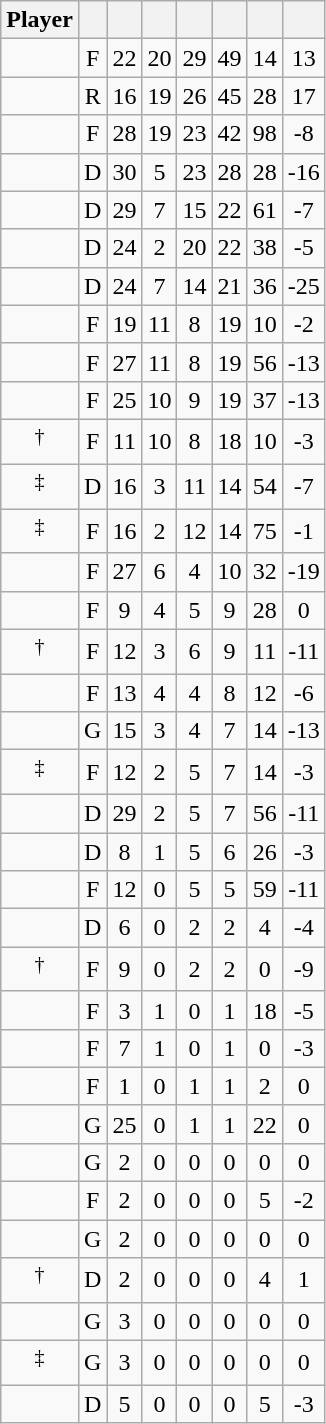<table class="wikitable sortable" style="text-align:center;">
<tr>
<th>Player</th>
<th></th>
<th></th>
<th></th>
<th></th>
<th></th>
<th></th>
<th data-sort-type="number"></th>
</tr>
<tr>
<td></td>
<td>F</td>
<td>22</td>
<td>20</td>
<td>29</td>
<td>49</td>
<td>14</td>
<td>13</td>
</tr>
<tr>
<td></td>
<td>R</td>
<td>16</td>
<td>19</td>
<td>26</td>
<td>45</td>
<td>28</td>
<td>17</td>
</tr>
<tr>
<td></td>
<td>F</td>
<td>28</td>
<td>19</td>
<td>23</td>
<td>42</td>
<td>98</td>
<td>-8</td>
</tr>
<tr>
<td></td>
<td>D</td>
<td>30</td>
<td>5</td>
<td>23</td>
<td>28</td>
<td>28</td>
<td>-16</td>
</tr>
<tr>
<td></td>
<td>D</td>
<td>29</td>
<td>7</td>
<td>15</td>
<td>22</td>
<td>61</td>
<td>-7</td>
</tr>
<tr>
<td></td>
<td>D</td>
<td>24</td>
<td>2</td>
<td>20</td>
<td>22</td>
<td>38</td>
<td>-5</td>
</tr>
<tr>
<td></td>
<td>D</td>
<td>24</td>
<td>7</td>
<td>14</td>
<td>21</td>
<td>36</td>
<td>-25</td>
</tr>
<tr>
<td></td>
<td>F</td>
<td>19</td>
<td>11</td>
<td>8</td>
<td>19</td>
<td>10</td>
<td>-2</td>
</tr>
<tr>
<td></td>
<td>F</td>
<td>27</td>
<td>11</td>
<td>8</td>
<td>19</td>
<td>56</td>
<td>-13</td>
</tr>
<tr>
<td></td>
<td>F</td>
<td>25</td>
<td>10</td>
<td>9</td>
<td>19</td>
<td>37</td>
<td>-13</td>
</tr>
<tr>
<td><sup>†</sup></td>
<td>F</td>
<td>11</td>
<td>10</td>
<td>8</td>
<td>18</td>
<td>10</td>
<td>-3</td>
</tr>
<tr>
<td><sup>‡</sup></td>
<td>D</td>
<td>16</td>
<td>3</td>
<td>11</td>
<td>14</td>
<td>54</td>
<td>-7</td>
</tr>
<tr>
<td><sup>‡</sup></td>
<td>F</td>
<td>16</td>
<td>2</td>
<td>12</td>
<td>14</td>
<td>75</td>
<td>-1</td>
</tr>
<tr>
<td></td>
<td>F</td>
<td>27</td>
<td>6</td>
<td>4</td>
<td>10</td>
<td>32</td>
<td>-19</td>
</tr>
<tr>
<td></td>
<td>F</td>
<td>9</td>
<td>4</td>
<td>5</td>
<td>9</td>
<td>28</td>
<td>0</td>
</tr>
<tr>
<td><sup>†</sup></td>
<td>F</td>
<td>12</td>
<td>3</td>
<td>6</td>
<td>9</td>
<td>11</td>
<td>-11</td>
</tr>
<tr>
<td></td>
<td>F</td>
<td>13</td>
<td>4</td>
<td>4</td>
<td>8</td>
<td>12</td>
<td>-6</td>
</tr>
<tr>
<td></td>
<td>G</td>
<td>15</td>
<td>3</td>
<td>4</td>
<td>7</td>
<td>14</td>
<td>-13</td>
</tr>
<tr>
<td><sup>‡</sup></td>
<td>F</td>
<td>12</td>
<td>2</td>
<td>5</td>
<td>7</td>
<td>14</td>
<td>-3</td>
</tr>
<tr>
<td></td>
<td>D</td>
<td>29</td>
<td>2</td>
<td>5</td>
<td>7</td>
<td>56</td>
<td>-11</td>
</tr>
<tr>
<td></td>
<td>D</td>
<td>8</td>
<td>1</td>
<td>5</td>
<td>6</td>
<td>26</td>
<td>-3</td>
</tr>
<tr>
<td></td>
<td>F</td>
<td>12</td>
<td>0</td>
<td>5</td>
<td>5</td>
<td>59</td>
<td>-11</td>
</tr>
<tr>
<td></td>
<td>D</td>
<td>6</td>
<td>0</td>
<td>2</td>
<td>2</td>
<td>4</td>
<td>-4</td>
</tr>
<tr>
<td><sup>†</sup></td>
<td>F</td>
<td>9</td>
<td>0</td>
<td>2</td>
<td>2</td>
<td>0</td>
<td>-9</td>
</tr>
<tr>
<td></td>
<td>F</td>
<td>3</td>
<td>1</td>
<td>0</td>
<td>1</td>
<td>18</td>
<td>-5</td>
</tr>
<tr>
<td></td>
<td>F</td>
<td>7</td>
<td>1</td>
<td>0</td>
<td>1</td>
<td>0</td>
<td>-3</td>
</tr>
<tr>
<td></td>
<td>F</td>
<td>1</td>
<td>0</td>
<td>1</td>
<td>1</td>
<td>2</td>
<td>0</td>
</tr>
<tr>
<td></td>
<td>G</td>
<td>25</td>
<td>0</td>
<td>1</td>
<td>1</td>
<td>22</td>
<td>0</td>
</tr>
<tr>
<td></td>
<td>G</td>
<td>2</td>
<td>0</td>
<td>0</td>
<td>0</td>
<td>0</td>
<td>0</td>
</tr>
<tr>
<td></td>
<td>F</td>
<td>2</td>
<td>0</td>
<td>0</td>
<td>0</td>
<td>5</td>
<td>-2</td>
</tr>
<tr>
<td></td>
<td>G</td>
<td>2</td>
<td>0</td>
<td>0</td>
<td>0</td>
<td>0</td>
<td>0</td>
</tr>
<tr>
<td><sup>†</sup></td>
<td>D</td>
<td>2</td>
<td>0</td>
<td>0</td>
<td>0</td>
<td>4</td>
<td>1</td>
</tr>
<tr>
<td></td>
<td>G</td>
<td>3</td>
<td>0</td>
<td>0</td>
<td>0</td>
<td>0</td>
<td>0</td>
</tr>
<tr>
<td><sup>‡</sup></td>
<td>G</td>
<td>3</td>
<td>0</td>
<td>0</td>
<td>0</td>
<td>0</td>
<td>0</td>
</tr>
<tr>
<td></td>
<td>D</td>
<td>5</td>
<td>0</td>
<td>0</td>
<td>0</td>
<td>5</td>
<td>-3</td>
</tr>
</table>
